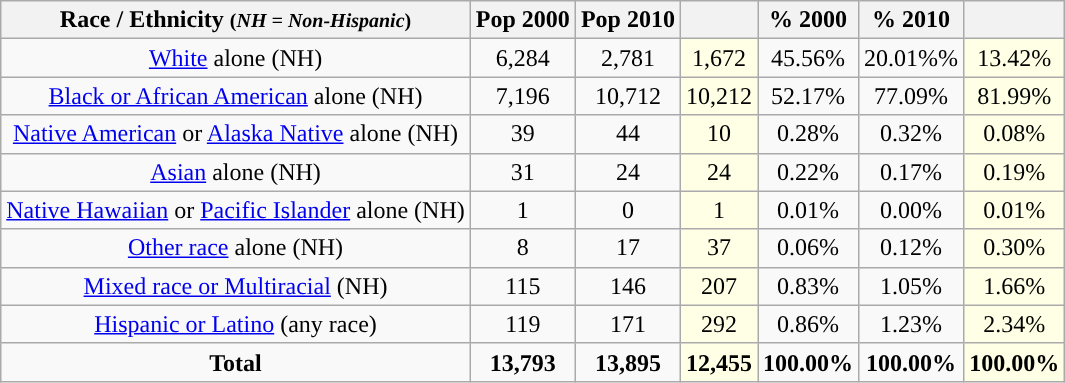<table class="wikitable" style="text-align:center;">
<tr>
<th>Race / Ethnicity <small>(<em>NH = Non-Hispanic</em>)</small></th>
<th>Pop 2000</th>
<th>Pop 2010</th>
<th></th>
<th>% 2000</th>
<th>% 2010</th>
<th></th>
</tr>
<tr>
<td><a href='#'>White</a> alone (NH)</td>
<td>6,284</td>
<td>2,781</td>
<td style='background: #ffffe6;'>1,672</td>
<td>45.56%</td>
<td>20.01%%</td>
<td style='background: #ffffe6;'>13.42%</td>
</tr>
<tr>
<td><a href='#'>Black or African American</a> alone (NH)</td>
<td>7,196</td>
<td>10,712</td>
<td style='background: #ffffe6;'>10,212</td>
<td>52.17%</td>
<td>77.09%</td>
<td style='background: #ffffe6;'>81.99%</td>
</tr>
<tr>
<td><a href='#'>Native American</a> or <a href='#'>Alaska Native</a> alone (NH)</td>
<td>39</td>
<td>44</td>
<td style='background: #ffffe6;'>10</td>
<td>0.28%</td>
<td>0.32%</td>
<td style='background: #ffffe6;'>0.08%</td>
</tr>
<tr>
<td><a href='#'>Asian</a> alone (NH)</td>
<td>31</td>
<td>24</td>
<td style='background: #ffffe6;'>24</td>
<td>0.22%</td>
<td>0.17%</td>
<td style='background: #ffffe6;'>0.19%</td>
</tr>
<tr>
<td><a href='#'>Native Hawaiian</a> or <a href='#'>Pacific Islander</a> alone (NH)</td>
<td>1</td>
<td>0</td>
<td style='background: #ffffe6;'>1</td>
<td>0.01%</td>
<td>0.00%</td>
<td style='background: #ffffe6;'>0.01%</td>
</tr>
<tr>
<td><a href='#'>Other race</a> alone (NH)</td>
<td>8</td>
<td>17</td>
<td style='background: #ffffe6;'>37</td>
<td>0.06%</td>
<td>0.12%</td>
<td style='background: #ffffe6;'>0.30%</td>
</tr>
<tr>
<td><a href='#'>Mixed race or Multiracial</a> (NH)</td>
<td>115</td>
<td>146</td>
<td style='background: #ffffe6;'>207</td>
<td>0.83%</td>
<td>1.05%</td>
<td style='background: #ffffe6;'>1.66%</td>
</tr>
<tr>
<td><a href='#'>Hispanic or Latino</a> (any race)</td>
<td>119</td>
<td>171</td>
<td style='background: #ffffe6;'>292</td>
<td>0.86%</td>
<td>1.23%</td>
<td style='background: #ffffe6;'>2.34%</td>
</tr>
<tr>
<td><strong>Total</strong></td>
<td><strong>13,793</strong></td>
<td><strong>13,895</strong></td>
<td style='background: #ffffe6;'><strong>12,455</strong></td>
<td><strong>100.00%</strong></td>
<td><strong>100.00%</strong></td>
<td style='background: #ffffe6;'><strong>100.00%</strong></td>
</tr>
</table>
